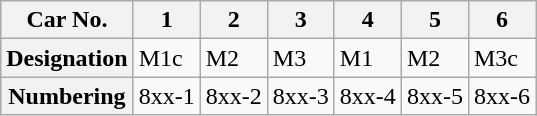<table class="wikitable">
<tr>
<th>Car No.</th>
<th>1</th>
<th>2</th>
<th>3</th>
<th>4</th>
<th>5</th>
<th>6</th>
</tr>
<tr>
<th>Designation</th>
<td>M1c</td>
<td>M2</td>
<td>M3</td>
<td>M1</td>
<td>M2</td>
<td>M3c</td>
</tr>
<tr>
<th>Numbering</th>
<td>8xx-1</td>
<td>8xx-2</td>
<td>8xx-3</td>
<td>8xx-4</td>
<td>8xx-5</td>
<td>8xx-6</td>
</tr>
</table>
